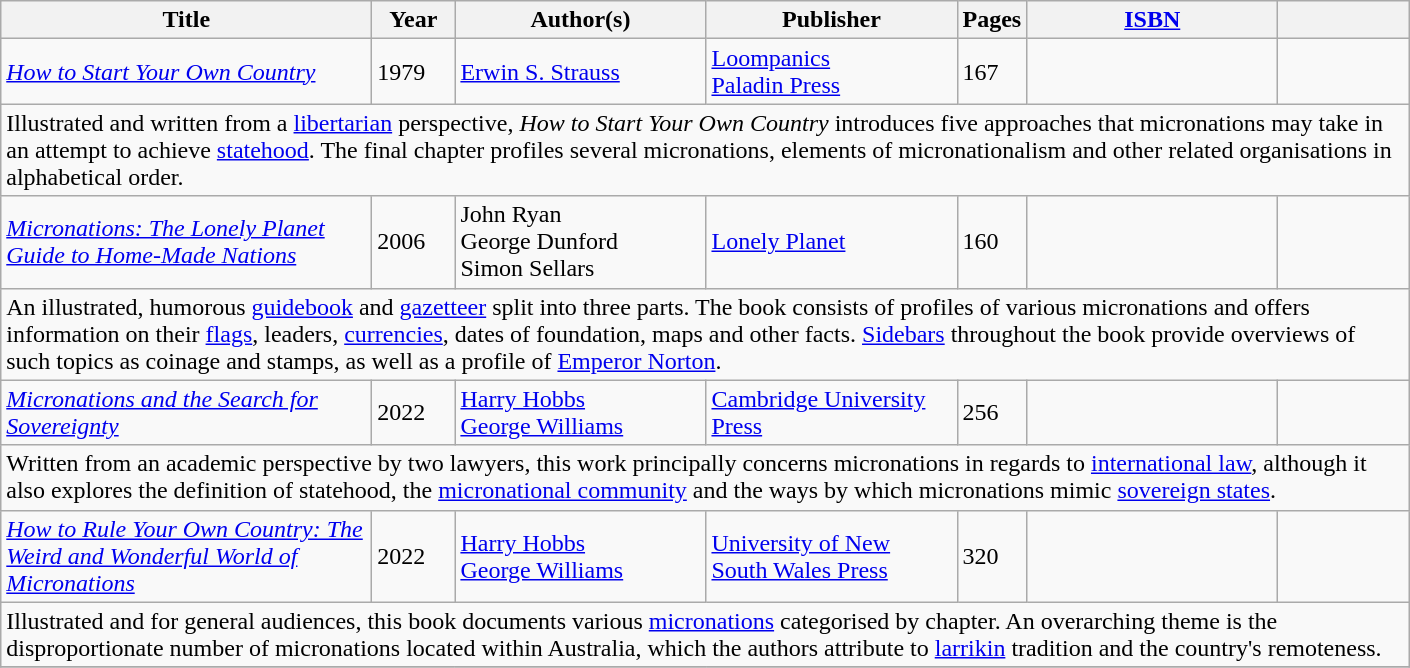<table class="wikitable">
<tr>
<th scope="col" style="width:15em;">Title</th>
<th scope="col" style="width:3em;">Year</th>
<th scope="col" style="width:10em;">Author(s)</th>
<th scope="col" style="width:10em;">Publisher</th>
<th scope="col" style="width:2em;">Pages</th>
<th scope="col" style="width:10em;" class="unsortable"><a href='#'>ISBN</a></th>
<th scope="col" style="width:5em;" class="unsortable"></th>
</tr>
<tr>
<td><em><a href='#'>How to Start Your Own Country</a></em></td>
<td>1979</td>
<td><a href='#'>Erwin S. Strauss</a></td>
<td><a href='#'>Loompanics</a> <br><a href='#'>Paladin Press</a> </td>
<td>167</td>
<td></td>
<td></td>
</tr>
<tr>
<td colspan="7">Illustrated and written from a <a href='#'>libertarian</a> perspective, <em>How to Start Your Own Country</em> introduces five approaches that micronations may take in an attempt to achieve <a href='#'>statehood</a>. The final chapter profiles several micronations, elements of micronationalism and other related organisations in alphabetical order.</td>
</tr>
<tr>
<td><em><a href='#'>Micronations: The Lonely Planet Guide to Home-Made Nations</a></em></td>
<td>2006</td>
<td>John Ryan<br>George Dunford<br>Simon Sellars</td>
<td><a href='#'>Lonely Planet</a></td>
<td>160</td>
<td></td>
<td></td>
</tr>
<tr>
<td colspan="7">An illustrated, humorous <a href='#'>guidebook</a> and <a href='#'>gazetteer</a> split into three parts. The book consists of profiles of various micronations and offers information on their <a href='#'>flags</a>, leaders, <a href='#'>currencies</a>, dates of foundation, maps and other facts. <a href='#'>Sidebars</a> throughout the book provide overviews of such topics as coinage and stamps, as well as a profile of <a href='#'>Emperor Norton</a>.</td>
</tr>
<tr>
<td><em><a href='#'>Micronations and the Search for Sovereignty</a></em></td>
<td>2022</td>
<td><a href='#'>Harry Hobbs</a><br><a href='#'>George Williams</a></td>
<td><a href='#'>Cambridge University Press</a></td>
<td>256</td>
<td></td>
<td></td>
</tr>
<tr>
<td colspan="7">Written from an academic perspective by two lawyers, this work principally concerns micronations in regards to <a href='#'>international law</a>, although it also explores the definition of statehood, the <a href='#'>micronational community</a> and the ways by which micronations mimic <a href='#'>sovereign states</a>.</td>
</tr>
<tr>
<td><em><a href='#'>How to Rule Your Own Country: The Weird and Wonderful World of Micronations</a></em></td>
<td>2022</td>
<td><a href='#'>Harry Hobbs</a><br><a href='#'>George Williams</a></td>
<td><a href='#'>University of New South Wales Press</a></td>
<td>320</td>
<td></td>
<td></td>
</tr>
<tr>
<td colspan="7">Illustrated and for general audiences, this book documents various <a href='#'>micronations</a> categorised by chapter. An overarching theme is the disproportionate number of micronations located within Australia, which the authors attribute to <a href='#'>larrikin</a> tradition and the country's remoteness.</td>
</tr>
<tr>
</tr>
</table>
